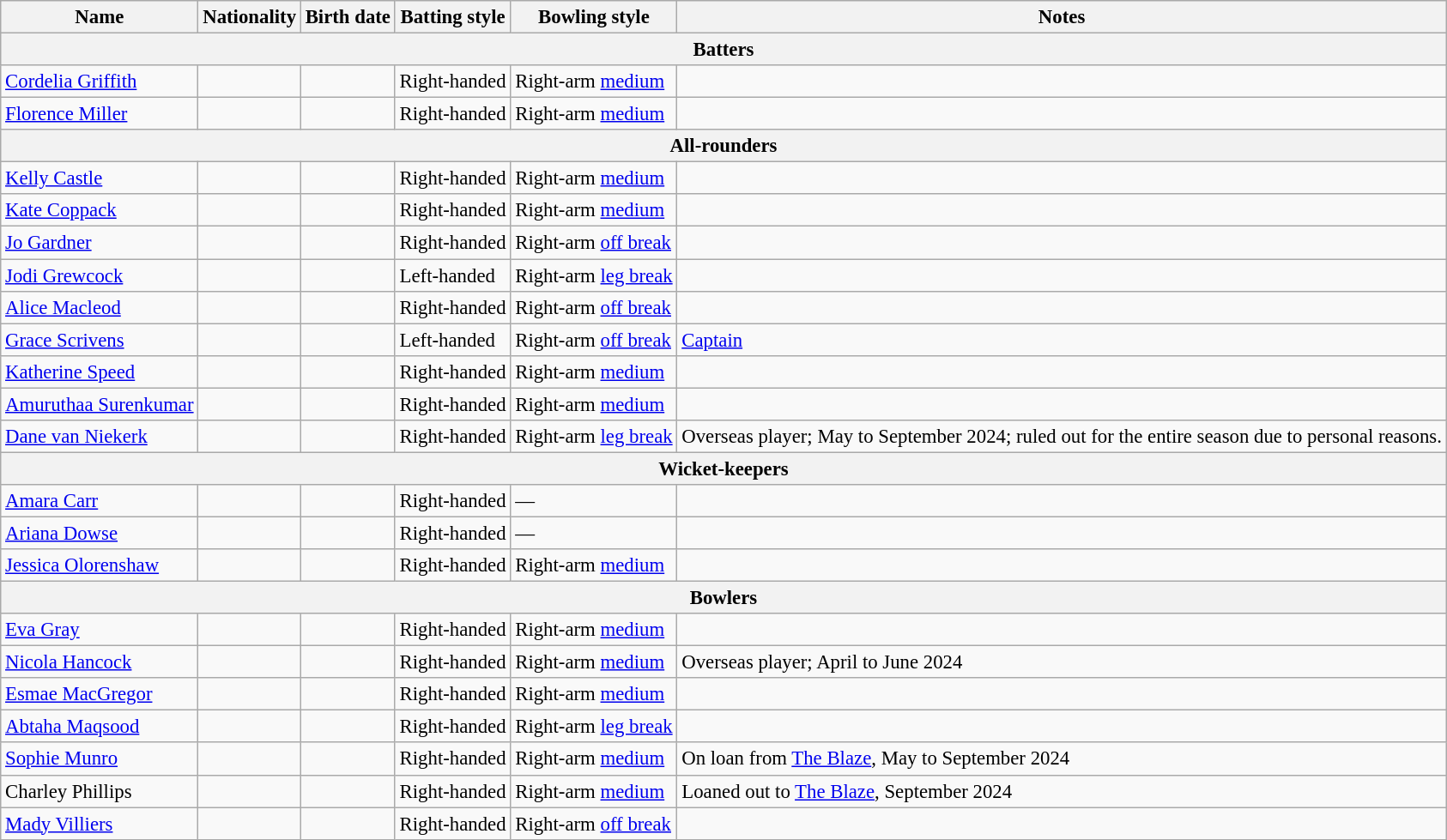<table class="wikitable"  style="font-size:95%;">
<tr>
<th>Name</th>
<th>Nationality</th>
<th>Birth date</th>
<th>Batting style</th>
<th>Bowling style</th>
<th>Notes</th>
</tr>
<tr>
<th colspan="7">Batters</th>
</tr>
<tr>
<td><a href='#'>Cordelia Griffith</a></td>
<td></td>
<td></td>
<td>Right-handed</td>
<td>Right-arm <a href='#'>medium</a></td>
<td></td>
</tr>
<tr>
<td><a href='#'>Florence Miller</a></td>
<td></td>
<td></td>
<td>Right-handed</td>
<td>Right-arm <a href='#'>medium</a></td>
<td></td>
</tr>
<tr>
<th colspan="7">All-rounders</th>
</tr>
<tr>
<td><a href='#'>Kelly Castle</a></td>
<td></td>
<td></td>
<td>Right-handed</td>
<td>Right-arm <a href='#'>medium</a></td>
<td></td>
</tr>
<tr>
<td><a href='#'>Kate Coppack</a></td>
<td></td>
<td></td>
<td>Right-handed</td>
<td>Right-arm <a href='#'>medium</a></td>
<td></td>
</tr>
<tr>
<td><a href='#'>Jo Gardner</a></td>
<td></td>
<td></td>
<td>Right-handed</td>
<td>Right-arm <a href='#'>off break</a></td>
<td></td>
</tr>
<tr>
<td><a href='#'>Jodi Grewcock</a></td>
<td></td>
<td></td>
<td>Left-handed</td>
<td>Right-arm <a href='#'>leg break</a></td>
<td></td>
</tr>
<tr>
<td><a href='#'>Alice Macleod</a></td>
<td></td>
<td></td>
<td>Right-handed</td>
<td>Right-arm <a href='#'>off break</a></td>
<td></td>
</tr>
<tr>
<td><a href='#'>Grace Scrivens</a></td>
<td></td>
<td></td>
<td>Left-handed</td>
<td>Right-arm <a href='#'>off break</a></td>
<td><a href='#'>Captain</a></td>
</tr>
<tr>
<td><a href='#'>Katherine Speed</a></td>
<td></td>
<td></td>
<td>Right-handed</td>
<td>Right-arm <a href='#'>medium</a></td>
<td></td>
</tr>
<tr>
<td><a href='#'>Amuruthaa Surenkumar</a></td>
<td></td>
<td></td>
<td>Right-handed</td>
<td>Right-arm <a href='#'>medium</a></td>
<td></td>
</tr>
<tr>
<td><a href='#'>Dane van Niekerk</a></td>
<td></td>
<td></td>
<td>Right-handed</td>
<td>Right-arm <a href='#'>leg break</a></td>
<td>Overseas player; May to September 2024; ruled out for the entire season due to personal reasons.</td>
</tr>
<tr>
<th colspan="7">Wicket-keepers</th>
</tr>
<tr>
<td><a href='#'>Amara Carr</a></td>
<td></td>
<td></td>
<td>Right-handed</td>
<td>—</td>
<td></td>
</tr>
<tr>
<td><a href='#'>Ariana Dowse</a></td>
<td></td>
<td></td>
<td>Right-handed</td>
<td>—</td>
<td></td>
</tr>
<tr>
<td><a href='#'>Jessica Olorenshaw</a></td>
<td></td>
<td></td>
<td>Right-handed</td>
<td>Right-arm <a href='#'>medium</a></td>
<td></td>
</tr>
<tr>
<th colspan="7">Bowlers</th>
</tr>
<tr>
<td><a href='#'>Eva Gray</a></td>
<td></td>
<td></td>
<td>Right-handed</td>
<td>Right-arm <a href='#'>medium</a></td>
<td></td>
</tr>
<tr>
<td><a href='#'>Nicola Hancock</a></td>
<td></td>
<td></td>
<td>Right-handed</td>
<td>Right-arm <a href='#'>medium</a></td>
<td>Overseas player; April to June 2024</td>
</tr>
<tr>
<td><a href='#'>Esmae MacGregor</a></td>
<td></td>
<td></td>
<td>Right-handed</td>
<td>Right-arm <a href='#'>medium</a></td>
<td></td>
</tr>
<tr>
<td><a href='#'>Abtaha Maqsood</a></td>
<td></td>
<td></td>
<td>Right-handed</td>
<td>Right-arm <a href='#'>leg break</a></td>
<td></td>
</tr>
<tr>
<td><a href='#'>Sophie Munro</a></td>
<td></td>
<td></td>
<td>Right-handed</td>
<td>Right-arm <a href='#'>medium</a></td>
<td>On loan from <a href='#'>The Blaze</a>, May to September 2024</td>
</tr>
<tr>
<td>Charley Phillips</td>
<td></td>
<td></td>
<td>Right-handed</td>
<td>Right-arm <a href='#'>medium</a></td>
<td>Loaned out to <a href='#'>The Blaze</a>, September 2024</td>
</tr>
<tr>
<td><a href='#'>Mady Villiers</a></td>
<td></td>
<td></td>
<td>Right-handed</td>
<td>Right-arm <a href='#'>off break</a></td>
<td></td>
</tr>
</table>
